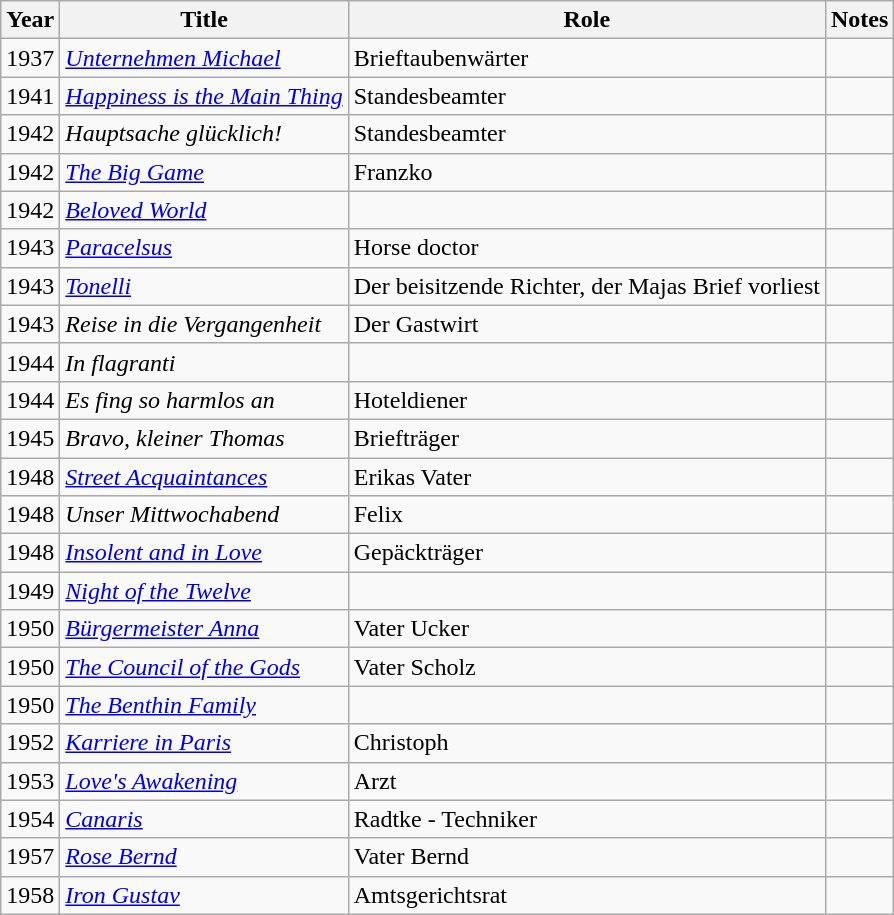<table class="wikitable">
<tr>
<th>Year</th>
<th>Title</th>
<th>Role</th>
<th>Notes</th>
</tr>
<tr>
<td>1937</td>
<td><em><a href='#'>Unternehmen Michael</a></em></td>
<td>Brieftaubenwärter</td>
<td></td>
</tr>
<tr>
<td>1941</td>
<td><em><a href='#'>Happiness is the Main Thing</a></em></td>
<td>Standesbeamter</td>
<td></td>
</tr>
<tr>
<td>1942</td>
<td><em>Hauptsache glücklich!</em></td>
<td>Standesbeamter</td>
<td></td>
</tr>
<tr>
<td>1942</td>
<td><em><a href='#'>The Big Game</a></em></td>
<td>Franzko</td>
<td></td>
</tr>
<tr>
<td>1942</td>
<td><em><a href='#'>Beloved World</a></em></td>
<td></td>
<td></td>
</tr>
<tr>
<td>1943</td>
<td><em><a href='#'>Paracelsus</a></em></td>
<td>Horse doctor</td>
<td></td>
</tr>
<tr>
<td>1943</td>
<td><em><a href='#'>Tonelli</a></em></td>
<td>Der beisitzende Richter, der Majas Brief vorliest</td>
<td></td>
</tr>
<tr>
<td>1943</td>
<td><em>Reise in die Vergangenheit</em></td>
<td>Der Gastwirt</td>
<td></td>
</tr>
<tr>
<td>1944</td>
<td><em>In flagranti</em></td>
<td></td>
<td></td>
</tr>
<tr>
<td>1944</td>
<td><em>Es fing so harmlos an</em></td>
<td>Hoteldiener</td>
<td></td>
</tr>
<tr>
<td>1945</td>
<td><em>Bravo, kleiner Thomas</em></td>
<td>Briefträger</td>
<td></td>
</tr>
<tr>
<td>1948</td>
<td><em><a href='#'>Street Acquaintances</a></em></td>
<td>Erikas Vater</td>
<td></td>
</tr>
<tr>
<td>1948</td>
<td><em>Unser Mittwochabend</em></td>
<td>Felix</td>
<td></td>
</tr>
<tr>
<td>1948</td>
<td><em><a href='#'>Insolent and in Love</a></em></td>
<td>Gepäckträger</td>
<td></td>
</tr>
<tr>
<td>1949</td>
<td><em><a href='#'>Night of the Twelve</a></em></td>
<td></td>
<td></td>
</tr>
<tr>
<td>1950</td>
<td><em><a href='#'>Bürgermeister Anna</a></em></td>
<td>Vater Ucker</td>
<td></td>
</tr>
<tr>
<td>1950</td>
<td><em><a href='#'>The Council of the Gods</a></em></td>
<td>Vater Scholz</td>
<td></td>
</tr>
<tr>
<td>1950</td>
<td><em><a href='#'>The Benthin Family</a></em></td>
<td></td>
<td></td>
</tr>
<tr>
<td>1952</td>
<td><em><a href='#'>Karriere in Paris</a></em></td>
<td>Christoph</td>
<td></td>
</tr>
<tr>
<td>1953</td>
<td><em><a href='#'>Love's Awakening</a></em></td>
<td>Arzt</td>
<td></td>
</tr>
<tr>
<td>1954</td>
<td><em><a href='#'>Canaris</a></em></td>
<td>Radtke - Techniker</td>
<td></td>
</tr>
<tr>
<td>1957</td>
<td><em><a href='#'>Rose Bernd</a></em></td>
<td>Vater Bernd</td>
<td></td>
</tr>
<tr>
<td>1958</td>
<td><em><a href='#'>Iron Gustav</a></em></td>
<td>Amtsgerichtsrat</td>
<td></td>
</tr>
</table>
